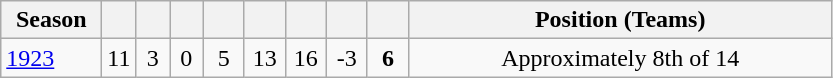<table class="wikitable" style="text-align:center;">
<tr>
<th width=60>Season</th>
<th width="15"></th>
<th width="15"></th>
<th width="15"></th>
<th width="20"></th>
<th width="20"></th>
<th width="20"></th>
<th width="20"></th>
<th width="20"></th>
<th width=275>Position (Teams)</th>
</tr>
<tr>
<td style="text-align:left;"><a href='#'>1923</a></td>
<td>11</td>
<td>3</td>
<td>0</td>
<td>5</td>
<td>13</td>
<td>16</td>
<td>-3</td>
<td><strong>6</strong></td>
<td>Approximately 8th of 14</td>
</tr>
</table>
